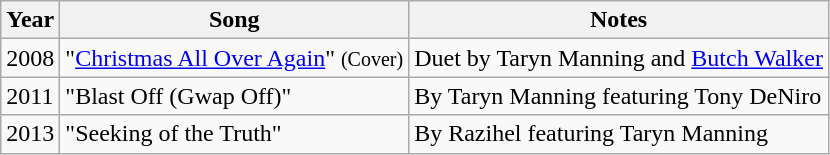<table class="wikitable" style="text-align:left;">
<tr>
<th>Year</th>
<th>Song</th>
<th>Notes</th>
</tr>
<tr>
<td>2008</td>
<td>"<a href='#'>Christmas All Over Again</a>" <small>(Cover)</small></td>
<td>Duet by Taryn Manning and <a href='#'>Butch Walker</a></td>
</tr>
<tr>
<td>2011</td>
<td>"Blast Off (Gwap Off)"</td>
<td>By Taryn Manning featuring Tony DeNiro</td>
</tr>
<tr>
<td>2013</td>
<td>"Seeking of the Truth"</td>
<td>By Razihel featuring Taryn Manning</td>
</tr>
</table>
